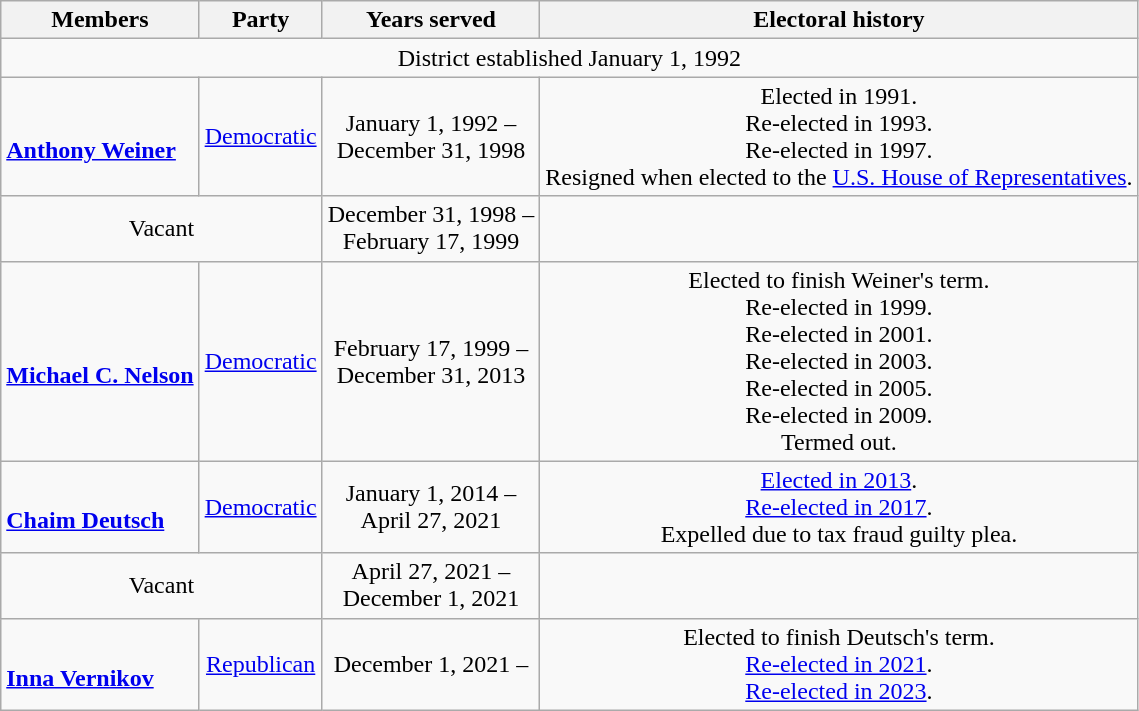<table class=wikitable style="text-align:center">
<tr>
<th>Members</th>
<th>Party</th>
<th>Years served</th>
<th>Electoral history</th>
</tr>
<tr>
<td colspan=5>District established January 1, 1992</td>
</tr>
<tr>
<td align=left><br><strong><a href='#'>Anthony Weiner</a></strong><br></td>
<td><a href='#'>Democratic</a></td>
<td>January 1, 1992 – <br> December 31, 1998</td>
<td>Elected in 1991. <br> Re-elected in 1993. <br> Re-elected in 1997. <br> Resigned when elected to the <a href='#'>U.S. House of Representatives</a>.</td>
</tr>
<tr>
<td colspan=2>Vacant</td>
<td>December 31, 1998 – <br> February 17, 1999</td>
<td></td>
</tr>
<tr>
<td align=left><br><strong><a href='#'>Michael C. Nelson</a></strong><br></td>
<td><a href='#'>Democratic</a></td>
<td>February 17, 1999 – <br> December 31, 2013</td>
<td>Elected to finish Weiner's term. <br> Re-elected in 1999. <br> Re-elected in 2001. <br> Re-elected in 2003. <br> Re-elected in 2005. <br> Re-elected in 2009. <br> Termed out.</td>
</tr>
<tr>
<td align=left><br><strong><a href='#'>Chaim Deutsch</a></strong><br></td>
<td><a href='#'>Democratic</a></td>
<td>January 1, 2014 – <br> April 27, 2021</td>
<td><a href='#'>Elected in 2013</a>. <br> <a href='#'>Re-elected in 2017</a>. <br> Expelled due to tax fraud guilty plea.</td>
</tr>
<tr>
<td colspan=2>Vacant</td>
<td>April 27, 2021 – <br> December 1, 2021</td>
<td></td>
</tr>
<tr>
<td align=left><br><strong><a href='#'>Inna Vernikov</a></strong><br></td>
<td><a href='#'>Republican</a></td>
<td>December 1, 2021 – <br></td>
<td>Elected to finish Deutsch's term. <br> <a href='#'>Re-elected in 2021</a>. <br> <a href='#'>Re-elected in 2023</a>.</td>
</tr>
</table>
